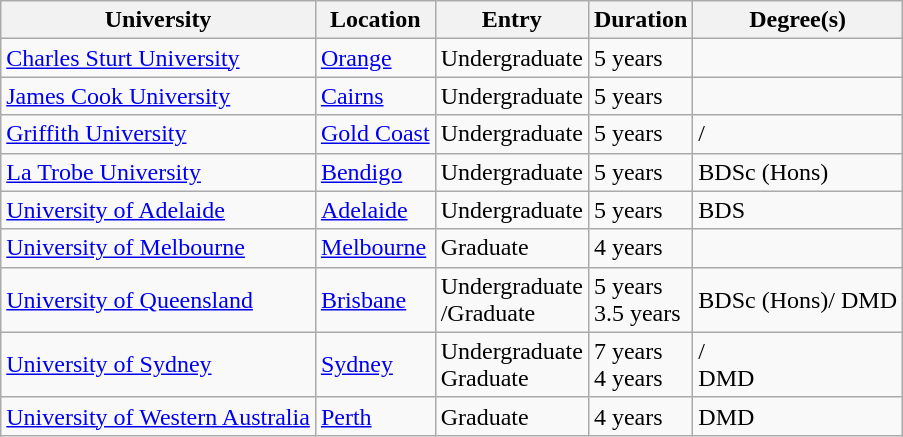<table class="wikitable sortable">
<tr>
<th>University</th>
<th>Location</th>
<th>Entry</th>
<th>Duration</th>
<th>Degree(s)</th>
</tr>
<tr>
<td><a href='#'>Charles Sturt University</a></td>
<td><a href='#'>Orange</a></td>
<td>Undergraduate</td>
<td>5 years</td>
<td></td>
</tr>
<tr>
<td><a href='#'>James Cook University</a></td>
<td><a href='#'>Cairns</a></td>
<td>Undergraduate</td>
<td>5 years</td>
<td></td>
</tr>
<tr>
<td><a href='#'>Griffith University</a></td>
<td><a href='#'>Gold Coast</a></td>
<td>Undergraduate</td>
<td>5 years</td>
<td>/</td>
</tr>
<tr>
<td><a href='#'>La Trobe University</a></td>
<td><a href='#'>Bendigo</a></td>
<td>Undergraduate</td>
<td>5 years</td>
<td>BDSc (Hons)</td>
</tr>
<tr>
<td><a href='#'>University of Adelaide</a></td>
<td><a href='#'>Adelaide</a></td>
<td>Undergraduate</td>
<td>5 years</td>
<td>BDS</td>
</tr>
<tr>
<td><a href='#'>University of Melbourne</a></td>
<td><a href='#'>Melbourne</a></td>
<td>Graduate</td>
<td>4 years</td>
<td></td>
</tr>
<tr>
<td><a href='#'>University of Queensland</a></td>
<td><a href='#'>Brisbane</a></td>
<td>Undergraduate<br>/Graduate</td>
<td>5 years<br>3.5 years</td>
<td>BDSc (Hons)/ DMD</td>
</tr>
<tr>
<td><a href='#'>University of Sydney</a></td>
<td><a href='#'>Sydney</a></td>
<td>Undergraduate<br>Graduate</td>
<td>7 years<br>4 years</td>
<td>/<br>DMD</td>
</tr>
<tr>
<td><a href='#'>University of Western Australia</a></td>
<td><a href='#'>Perth</a></td>
<td>Graduate</td>
<td>4 years</td>
<td>DMD</td>
</tr>
</table>
